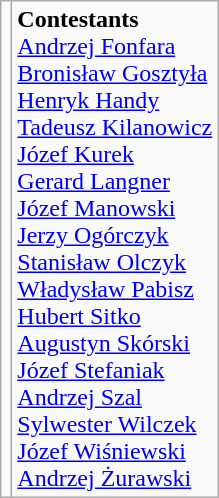<table class="wikitable" style="text-align:center">
<tr>
<td></td>
<td align=left><strong>Contestants</strong><br> <a href='#'>Andrzej Fonfara</a> <br> <a href='#'>Bronisław Gosztyła</a> <br> <a href='#'>Henryk Handy</a> <br> <a href='#'>Tadeusz Kilanowicz</a> <br> <a href='#'>Józef Kurek</a> <br> <a href='#'>Gerard Langner</a> <br> <a href='#'>Józef Manowski</a> <br> <a href='#'>Jerzy Ogórczyk</a> <br> <a href='#'>Stanisław Olczyk</a> <br> <a href='#'>Władysław Pabisz</a> <br> <a href='#'>Hubert Sitko</a> <br> <a href='#'>Augustyn Skórski</a> <br> <a href='#'>Józef Stefaniak</a> <br> <a href='#'>Andrzej Szal</a> <br> <a href='#'>Sylwester Wilczek</a> <br> <a href='#'>Józef Wiśniewski</a> <br> <a href='#'>Andrzej Żurawski</a></td>
</tr>
</table>
